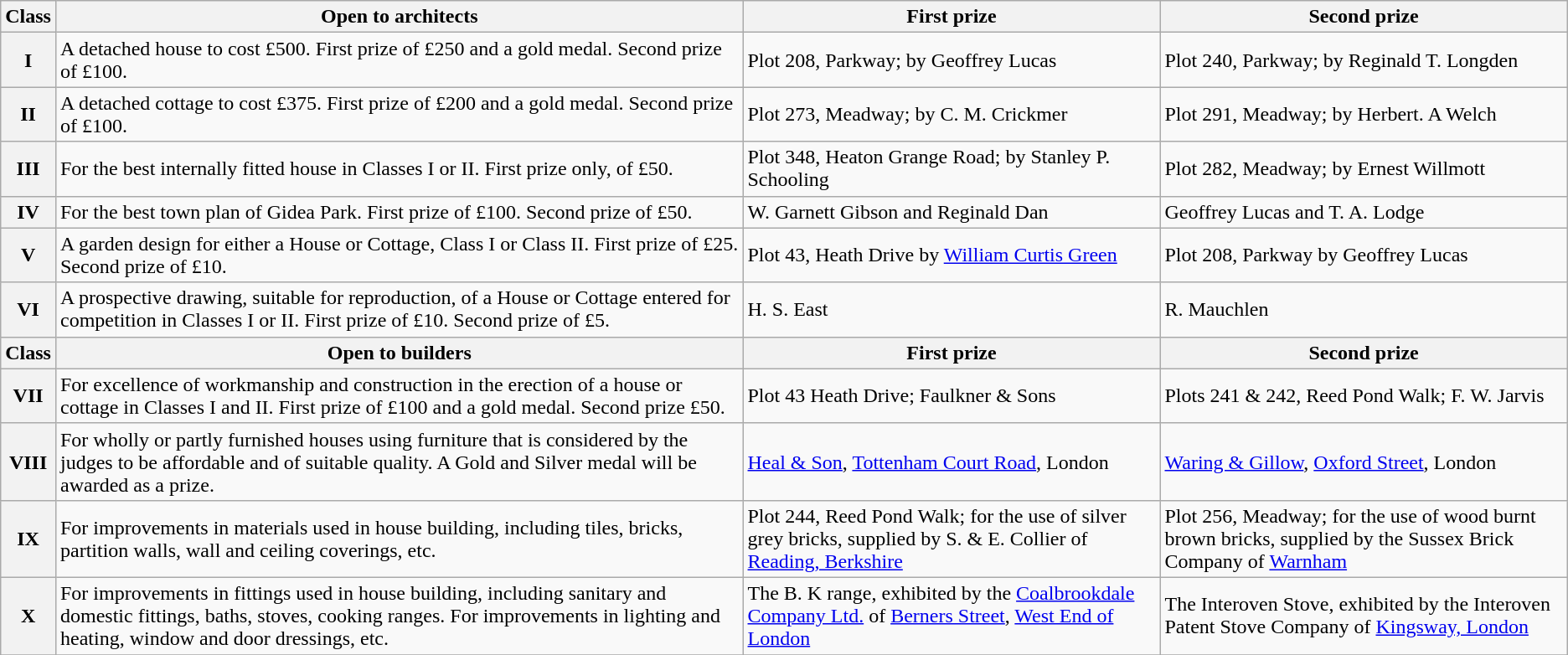<table class="wikitable" border="1">
<tr>
<th>Class</th>
<th>Open to architects</th>
<th>First prize</th>
<th>Second prize</th>
</tr>
<tr>
<th>I</th>
<td>A detached house to cost £500. First prize of £250 and a gold medal. Second prize of £100.</td>
<td>Plot 208, Parkway; by Geoffrey Lucas</td>
<td>Plot 240, Parkway; by Reginald T. Longden</td>
</tr>
<tr>
<th>II</th>
<td>A detached cottage to cost £375. First prize of £200 and a gold medal. Second prize of £100.</td>
<td>Plot 273, Meadway; by C. M. Crickmer</td>
<td>Plot 291, Meadway; by Herbert. A Welch</td>
</tr>
<tr>
<th>III</th>
<td>For the best internally fitted house in Classes I or II. First prize only, of £50.</td>
<td>Plot 348, Heaton Grange Road; by Stanley P. Schooling</td>
<td>Plot 282, Meadway; by Ernest Willmott</td>
</tr>
<tr>
<th>IV</th>
<td>For the best town plan of Gidea Park. First prize of £100. Second prize of £50.</td>
<td>W. Garnett Gibson and Reginald Dan</td>
<td>Geoffrey Lucas and T. A. Lodge</td>
</tr>
<tr>
<th>V</th>
<td>A garden design for either a House or Cottage, Class I or Class II. First prize of £25. Second prize of £10.</td>
<td>Plot 43, Heath Drive by <a href='#'>William Curtis Green</a></td>
<td>Plot 208, Parkway by Geoffrey Lucas</td>
</tr>
<tr>
<th>VI</th>
<td>A prospective drawing, suitable for reproduction, of a House or Cottage entered for competition in Classes I or II. First prize of £10.  Second prize of £5.</td>
<td>H. S. East</td>
<td>R. Mauchlen</td>
</tr>
<tr>
<th>Class</th>
<th>Open to builders</th>
<th>First prize</th>
<th>Second prize</th>
</tr>
<tr>
<th>VII</th>
<td>For excellence of workmanship and construction in the erection of a house or cottage in Classes I and II. First prize of £100 and a gold medal. Second prize £50.</td>
<td>Plot 43 Heath Drive; Faulkner & Sons</td>
<td>Plots 241 & 242, Reed Pond Walk; F. W. Jarvis</td>
</tr>
<tr>
<th>VIII</th>
<td>For wholly or partly furnished houses using furniture that is considered by the judges to be affordable and of suitable quality. A Gold and Silver medal will be awarded as a prize.</td>
<td><a href='#'>Heal & Son</a>, <a href='#'>Tottenham Court Road</a>, London</td>
<td><a href='#'>Waring & Gillow</a>, <a href='#'>Oxford Street</a>, London</td>
</tr>
<tr>
<th>IX</th>
<td>For improvements in materials used in house building, including tiles, bricks, partition walls, wall and ceiling coverings, etc.</td>
<td>Plot 244, Reed Pond Walk; for the use of silver grey bricks, supplied by S. & E. Collier of <a href='#'>Reading, Berkshire</a></td>
<td>Plot 256, Meadway; for the use of wood burnt brown bricks, supplied by the Sussex Brick Company of <a href='#'>Warnham</a></td>
</tr>
<tr>
<th>X</th>
<td>For improvements in fittings used in house building, including sanitary and domestic fittings, baths, stoves, cooking ranges.  For improvements in lighting and heating, window and door dressings, etc.</td>
<td>The B. K range, exhibited by the <a href='#'>Coalbrookdale Company Ltd.</a> of <a href='#'>Berners Street</a>, <a href='#'>West End of London</a></td>
<td>The Interoven Stove, exhibited by the Interoven Patent Stove Company of <a href='#'>Kingsway, London</a></td>
</tr>
<tr>
</tr>
</table>
